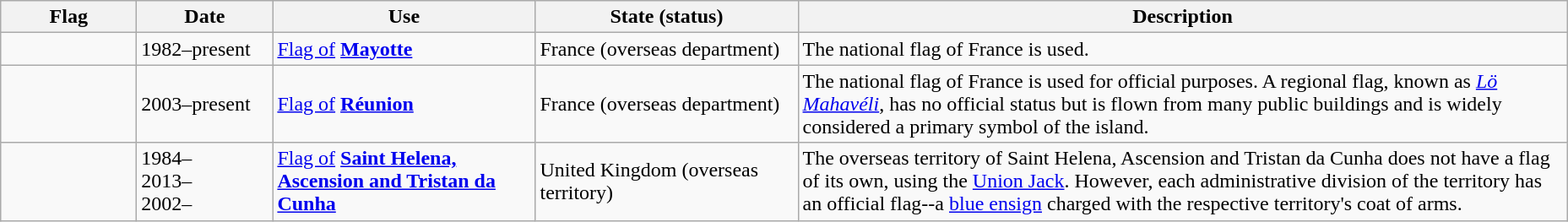<table class="wikitable" style="background:#FFFFF;">
<tr>
<th style="width:100px;">Flag</th>
<th style="width:100px;">Date</th>
<th style="width:200px;">Use</th>
<th style="width:200px;">State (status)</th>
<th style="width:600px;">Description</th>
</tr>
<tr>
<td></td>
<td>1982–present</td>
<td><a href='#'>Flag of</a> <strong><a href='#'>Mayotte</a></strong></td>
<td>France (overseas department)</td>
<td>The national flag of France is used.</td>
</tr>
<tr>
<td></td>
<td>2003–present</td>
<td><a href='#'>Flag of</a> <strong><a href='#'>Réunion</a></strong></td>
<td>France (overseas department)</td>
<td>The national flag of France is used for official purposes. A regional flag, known as <em><a href='#'>Lö Mahavéli</a></em>, has no official status but is flown from many public buildings and is widely considered a primary symbol of the island.</td>
</tr>
<tr>
<td><br><br></td>
<td>1984–<br>2013–<br>2002–</td>
<td><a href='#'>Flag of</a> <strong><a href='#'>Saint Helena, Ascension and Tristan da Cunha</a></strong> </td>
<td>United Kingdom (overseas territory)</td>
<td>The overseas territory of Saint Helena, Ascension and Tristan da Cunha does not have a flag of its own, using the <a href='#'>Union Jack</a>. However, each administrative division of the territory has an official flag--a <a href='#'>blue ensign</a> charged with the respective territory's coat of arms.</td>
</tr>
</table>
